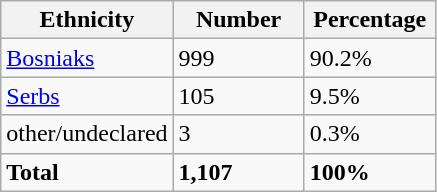<table class="wikitable">
<tr>
<th width="100px">Ethnicity</th>
<th width="80px">Number</th>
<th width="80px">Percentage</th>
</tr>
<tr>
<td><a href='#'>Bosniaks</a></td>
<td>999</td>
<td>90.2%</td>
</tr>
<tr>
<td><a href='#'>Serbs</a></td>
<td>105</td>
<td>9.5%</td>
</tr>
<tr>
<td>other/undeclared</td>
<td>3</td>
<td>0.3%</td>
</tr>
<tr>
<td><strong>Total</strong></td>
<td><strong>1,107</strong></td>
<td><strong>100%</strong></td>
</tr>
</table>
